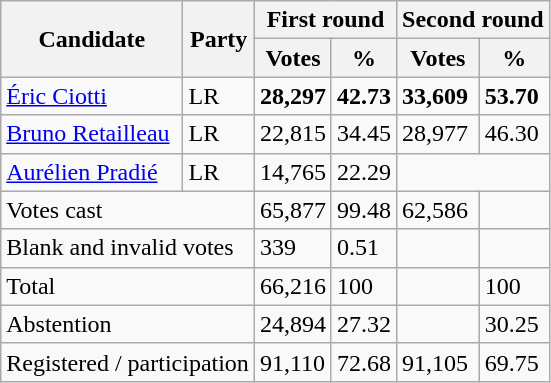<table class="wikitable">
<tr>
<th rowspan="2">Candidate</th>
<th rowspan="2">Party</th>
<th colspan="2">First round</th>
<th colspan="2">Second round</th>
</tr>
<tr>
<th>Votes</th>
<th>%</th>
<th>Votes</th>
<th>%</th>
</tr>
<tr>
<td><a href='#'>Éric Ciotti</a></td>
<td>LR</td>
<td><strong>28,297</strong></td>
<td><strong>42.73</strong></td>
<td><strong>33,609</strong></td>
<td><strong>53.70</strong></td>
</tr>
<tr>
<td><a href='#'>Bruno Retailleau</a></td>
<td>LR</td>
<td>22,815</td>
<td>34.45</td>
<td>28,977</td>
<td>46.30</td>
</tr>
<tr>
<td><a href='#'>Aurélien Pradié</a></td>
<td>LR</td>
<td>14,765</td>
<td>22.29</td>
<td colspan="2" rowspan="1"></td>
</tr>
<tr>
<td colspan="2">Votes cast</td>
<td>65,877</td>
<td>99.48</td>
<td>62,586</td>
<td></td>
</tr>
<tr>
<td colspan="2">Blank and invalid votes</td>
<td>339</td>
<td>0.51</td>
<td></td>
<td></td>
</tr>
<tr>
<td colspan="2">Total</td>
<td>66,216</td>
<td>100</td>
<td></td>
<td>100</td>
</tr>
<tr>
<td colspan="2">Abstention</td>
<td>24,894</td>
<td>27.32</td>
<td></td>
<td>30.25</td>
</tr>
<tr>
<td colspan="2">Registered / participation</td>
<td>91,110</td>
<td>72.68</td>
<td>91,105</td>
<td>69.75</td>
</tr>
</table>
